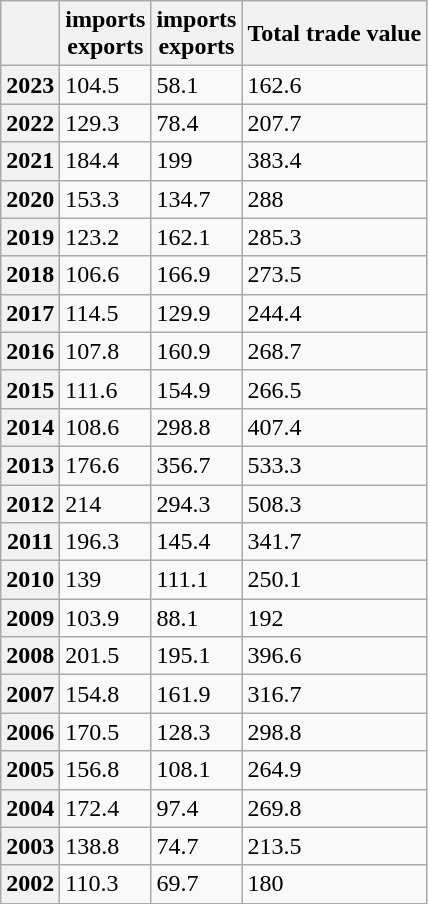<table class="wikitable">
<tr>
<th></th>
<th> imports<br> exports</th>
<th> imports<br> exports</th>
<th>Total trade value</th>
</tr>
<tr>
<th>2023</th>
<td>104.5</td>
<td>58.1</td>
<td>162.6</td>
</tr>
<tr>
<th>2022</th>
<td>129.3</td>
<td>78.4</td>
<td>207.7</td>
</tr>
<tr>
<th>2021</th>
<td>184.4</td>
<td>199</td>
<td>383.4</td>
</tr>
<tr>
<th>2020</th>
<td>153.3</td>
<td>134.7</td>
<td>288</td>
</tr>
<tr>
<th>2019</th>
<td>123.2</td>
<td>162.1</td>
<td>285.3</td>
</tr>
<tr>
<th>2018</th>
<td>106.6</td>
<td>166.9</td>
<td>273.5</td>
</tr>
<tr>
<th>2017</th>
<td>114.5</td>
<td>129.9</td>
<td>244.4</td>
</tr>
<tr>
<th>2016</th>
<td>107.8</td>
<td>160.9</td>
<td>268.7</td>
</tr>
<tr>
<th>2015</th>
<td>111.6</td>
<td>154.9</td>
<td>266.5</td>
</tr>
<tr>
<th>2014</th>
<td>108.6</td>
<td>298.8</td>
<td>407.4</td>
</tr>
<tr>
<th>2013</th>
<td>176.6</td>
<td>356.7</td>
<td>533.3</td>
</tr>
<tr>
<th>2012</th>
<td>214</td>
<td>294.3</td>
<td>508.3</td>
</tr>
<tr>
<th>2011</th>
<td>196.3</td>
<td>145.4</td>
<td>341.7</td>
</tr>
<tr>
<th>2010</th>
<td>139</td>
<td>111.1</td>
<td>250.1</td>
</tr>
<tr>
<th>2009</th>
<td>103.9</td>
<td>88.1</td>
<td>192</td>
</tr>
<tr>
<th>2008</th>
<td>201.5</td>
<td>195.1</td>
<td>396.6</td>
</tr>
<tr>
<th>2007</th>
<td>154.8</td>
<td>161.9</td>
<td>316.7</td>
</tr>
<tr>
<th>2006</th>
<td>170.5</td>
<td>128.3</td>
<td>298.8</td>
</tr>
<tr>
<th>2005</th>
<td>156.8</td>
<td>108.1</td>
<td>264.9</td>
</tr>
<tr>
<th>2004</th>
<td>172.4</td>
<td>97.4</td>
<td>269.8</td>
</tr>
<tr>
<th>2003</th>
<td>138.8</td>
<td>74.7</td>
<td>213.5</td>
</tr>
<tr>
<th>2002</th>
<td>110.3</td>
<td>69.7</td>
<td>180</td>
</tr>
</table>
